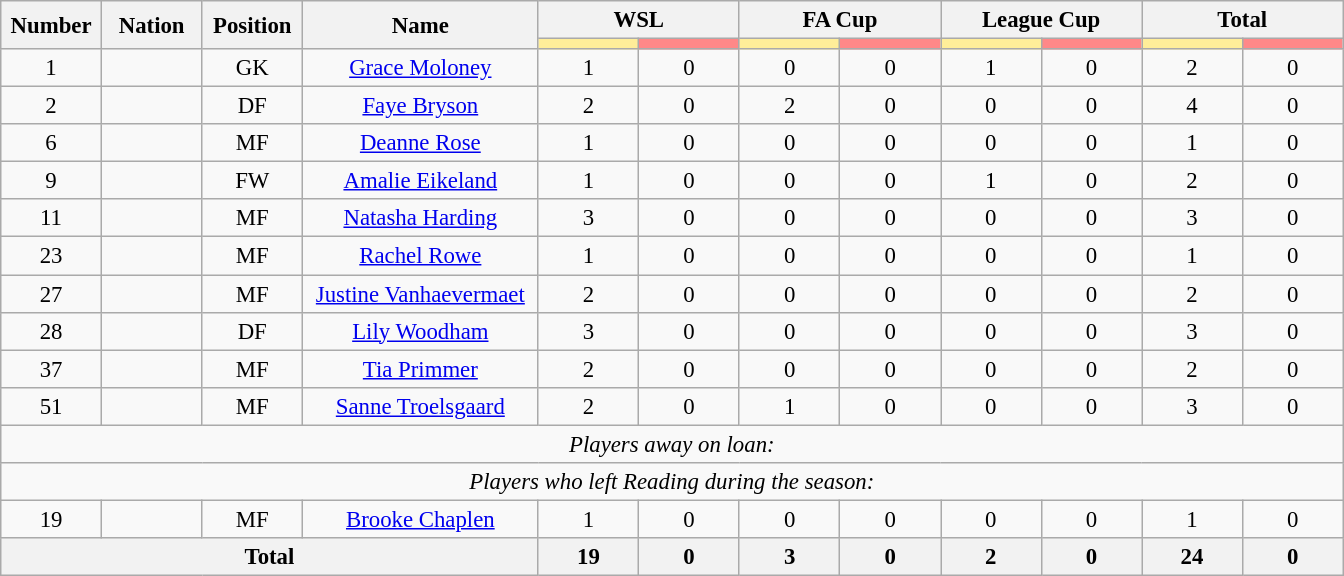<table class="wikitable" style="font-size: 95%; text-align: center;">
<tr>
<th rowspan=2 width=60>Number</th>
<th rowspan=2 width=60>Nation</th>
<th rowspan=2 width=60>Position</th>
<th rowspan=2 width=150>Name</th>
<th colspan=2>WSL</th>
<th colspan=2>FA Cup</th>
<th colspan=2>League Cup</th>
<th colspan=2>Total</th>
</tr>
<tr>
<th style="width:60px; background:#fe9;"></th>
<th style="width:60px; background:#ff8888;"></th>
<th style="width:60px; background:#fe9;"></th>
<th style="width:60px; background:#ff8888;"></th>
<th style="width:60px; background:#fe9;"></th>
<th style="width:60px; background:#ff8888;"></th>
<th style="width:60px; background:#fe9;"></th>
<th style="width:60px; background:#ff8888;"></th>
</tr>
<tr>
<td>1</td>
<td></td>
<td>GK</td>
<td><a href='#'>Grace Moloney</a></td>
<td>1</td>
<td>0</td>
<td>0</td>
<td>0</td>
<td>1</td>
<td>0</td>
<td>2</td>
<td>0</td>
</tr>
<tr>
<td>2</td>
<td></td>
<td>DF</td>
<td><a href='#'>Faye Bryson</a></td>
<td>2</td>
<td>0</td>
<td>2</td>
<td>0</td>
<td>0</td>
<td>0</td>
<td>4</td>
<td>0</td>
</tr>
<tr>
<td>6</td>
<td></td>
<td>MF</td>
<td><a href='#'>Deanne Rose</a></td>
<td>1</td>
<td>0</td>
<td>0</td>
<td>0</td>
<td>0</td>
<td>0</td>
<td>1</td>
<td>0</td>
</tr>
<tr>
<td>9</td>
<td></td>
<td>FW</td>
<td><a href='#'>Amalie Eikeland</a></td>
<td>1</td>
<td>0</td>
<td>0</td>
<td>0</td>
<td>1</td>
<td>0</td>
<td>2</td>
<td>0</td>
</tr>
<tr>
<td>11</td>
<td></td>
<td>MF</td>
<td><a href='#'>Natasha Harding</a></td>
<td>3</td>
<td>0</td>
<td>0</td>
<td>0</td>
<td>0</td>
<td>0</td>
<td>3</td>
<td>0</td>
</tr>
<tr>
<td>23</td>
<td></td>
<td>MF</td>
<td><a href='#'>Rachel Rowe</a></td>
<td>1</td>
<td>0</td>
<td>0</td>
<td>0</td>
<td>0</td>
<td>0</td>
<td>1</td>
<td>0</td>
</tr>
<tr>
<td>27</td>
<td></td>
<td>MF</td>
<td><a href='#'>Justine Vanhaevermaet</a></td>
<td>2</td>
<td>0</td>
<td>0</td>
<td>0</td>
<td>0</td>
<td>0</td>
<td>2</td>
<td>0</td>
</tr>
<tr>
<td>28</td>
<td></td>
<td>DF</td>
<td><a href='#'>Lily Woodham</a></td>
<td>3</td>
<td>0</td>
<td>0</td>
<td>0</td>
<td>0</td>
<td>0</td>
<td>3</td>
<td>0</td>
</tr>
<tr>
<td>37</td>
<td></td>
<td>MF</td>
<td><a href='#'>Tia Primmer</a></td>
<td>2</td>
<td>0</td>
<td>0</td>
<td>0</td>
<td>0</td>
<td>0</td>
<td>2</td>
<td>0</td>
</tr>
<tr>
<td>51</td>
<td></td>
<td>MF</td>
<td><a href='#'>Sanne Troelsgaard</a></td>
<td>2</td>
<td>0</td>
<td>1</td>
<td>0</td>
<td>0</td>
<td>0</td>
<td>3</td>
<td>0</td>
</tr>
<tr>
<td colspan="13"><em>Players away on loan:</em></td>
</tr>
<tr>
<td colspan="13"><em>Players who left Reading during the season:</em></td>
</tr>
<tr>
<td>19</td>
<td></td>
<td>MF</td>
<td><a href='#'>Brooke Chaplen</a></td>
<td>1</td>
<td>0</td>
<td>0</td>
<td>0</td>
<td>0</td>
<td>0</td>
<td>1</td>
<td>0</td>
</tr>
<tr>
<th colspan=4>Total</th>
<th>19</th>
<th>0</th>
<th>3</th>
<th>0</th>
<th>2</th>
<th>0</th>
<th>24</th>
<th>0</th>
</tr>
</table>
